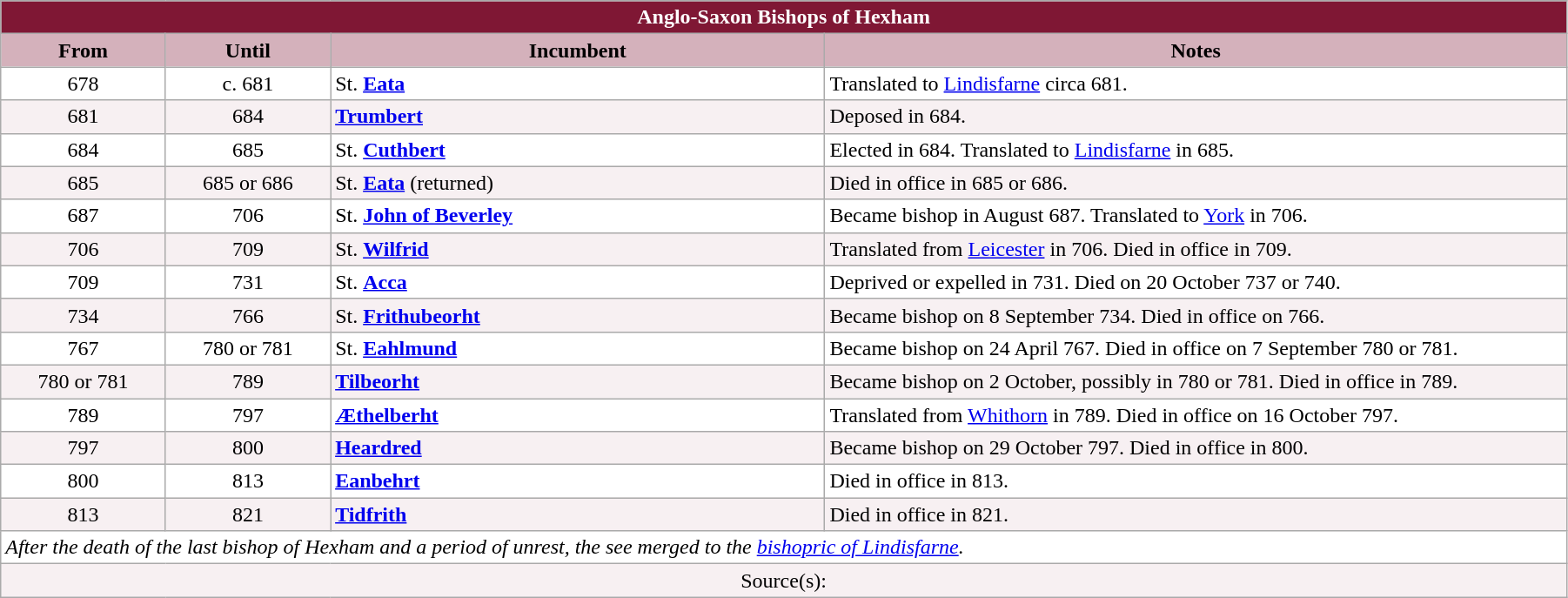<table class="wikitable" style="width:95%;" border="1" cellpadding="2">
<tr>
<th colspan="4" style="background-color: #7F1734; color: white;">Anglo-Saxon Bishops of Hexham</th>
</tr>
<tr valign=center>
<th style="background-color:#D4B1BB" width="10%">From</th>
<th style="background-color:#D4B1BB" width="10%">Until</th>
<th style="background-color:#D4B1BB" width="30%">Incumbent</th>
<th style="background-color:#D4B1BB" width="45%">Notes</th>
</tr>
<tr valign=top bgcolor="white">
<td align=center>678</td>
<td align=center>c. 681</td>
<td>St. <strong><a href='#'>Eata</a></strong></td>
<td>Translated to <a href='#'>Lindisfarne</a> circa 681.</td>
</tr>
<tr valign=top bgcolor="#F7F0F2">
<td align=center>681</td>
<td align=center>684</td>
<td><strong><a href='#'>Trumbert</a></strong></td>
<td>Deposed in 684.</td>
</tr>
<tr valign=top bgcolor="white">
<td align=center>684</td>
<td align=center>685</td>
<td>St. <strong><a href='#'>Cuthbert</a></strong></td>
<td>Elected in 684. Translated to <a href='#'>Lindisfarne</a> in 685.</td>
</tr>
<tr valign=top bgcolor="#F7F0F2">
<td align=center>685</td>
<td align=center>685 or 686</td>
<td>St. <strong><a href='#'>Eata</a></strong> (returned)</td>
<td>Died in office in 685 or 686.</td>
</tr>
<tr valign=top bgcolor="white">
<td align=center>687</td>
<td align=center>706</td>
<td>St. <strong><a href='#'>John of Beverley</a></strong></td>
<td>Became bishop in August 687. Translated to <a href='#'>York</a> in 706.</td>
</tr>
<tr valign=top bgcolor="#F7F0F2">
<td align=center>706</td>
<td align=center>709</td>
<td>St. <strong><a href='#'>Wilfrid</a></strong></td>
<td>Translated from <a href='#'>Leicester</a> in 706. Died in office in 709.</td>
</tr>
<tr valign=top bgcolor="white">
<td align=center>709</td>
<td align=center>731</td>
<td>St. <strong><a href='#'>Acca</a></strong></td>
<td>Deprived or expelled in 731. Died on 20 October 737 or 740.</td>
</tr>
<tr valign=top bgcolor="#F7F0F2">
<td align=center>734</td>
<td align=center>766</td>
<td>St. <strong><a href='#'>Frithubeorht</a></strong></td>
<td>Became bishop on 8 September 734. Died in office on 766.</td>
</tr>
<tr valign=top bgcolor="white">
<td align=center>767</td>
<td align=center>780 or 781</td>
<td>St. <strong><a href='#'>Eahlmund</a></strong></td>
<td>Became bishop on 24 April 767. Died in office on 7 September 780 or 781.</td>
</tr>
<tr valign=top bgcolor="#F7F0F2">
<td align=center>780 or 781</td>
<td align=center>789</td>
<td><strong><a href='#'>Tilbeorht</a></strong></td>
<td>Became bishop on 2 October, possibly in 780 or 781. Died in office in 789.</td>
</tr>
<tr valign=top bgcolor="white">
<td align=center>789</td>
<td align=center>797</td>
<td><strong><a href='#'>Æthelberht</a></strong></td>
<td>Translated from <a href='#'>Whithorn</a> in 789. Died in office on 16 October 797.</td>
</tr>
<tr valign=top bgcolor="#F7F0F2">
<td align=center>797</td>
<td align=center>800</td>
<td><strong><a href='#'>Heardred</a></strong></td>
<td>Became bishop on 29 October 797. Died in office in 800.</td>
</tr>
<tr valign=top bgcolor="white">
<td align=center>800</td>
<td align=center>813</td>
<td><strong><a href='#'>Eanbehrt</a></strong></td>
<td>Died in office in 813.</td>
</tr>
<tr valign=top bgcolor="#F7F0F2">
<td align=center>813</td>
<td align=center>821</td>
<td><strong><a href='#'>Tidfrith</a></strong></td>
<td>Died in office in 821.</td>
</tr>
<tr valign=top bgcolor="white">
<td colspan="4"><em>After the death of the last bishop of Hexham and a period of unrest, the see merged to the <a href='#'>bishopric of Lindisfarne</a>.</em></td>
</tr>
<tr valign=top bgcolor="#F7F0F2">
<td align=center colspan="4">Source(s):</td>
</tr>
</table>
